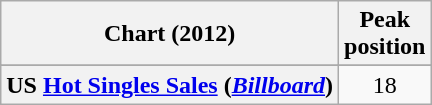<table class="wikitable sortable plainrowheaders" style="text-align:center">
<tr>
<th scope="col">Chart (2012)</th>
<th scope="col">Peak<br>position</th>
</tr>
<tr>
</tr>
<tr>
<th scope="row">US <a href='#'>Hot Singles Sales</a> (<em><a href='#'>Billboard</a></em>)</th>
<td>18</td>
</tr>
</table>
